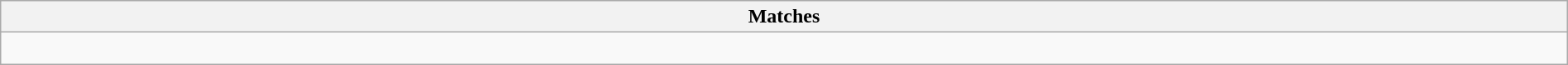<table class="wikitable collapsible collapsed" style="width:100%;">
<tr>
<th>Matches</th>
</tr>
<tr>
<td><br></td>
</tr>
</table>
